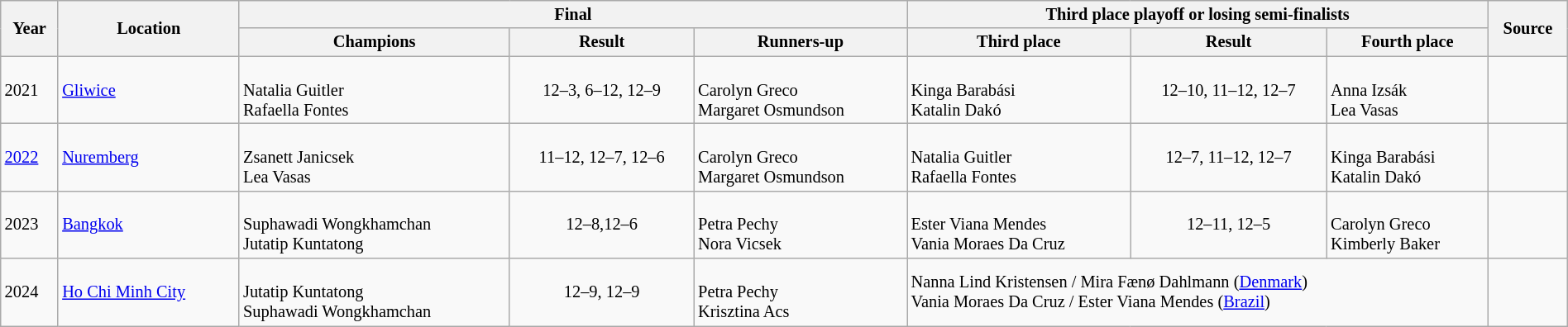<table class="wikitable" style="font-size:85%; width:100%;">
<tr>
<th rowspan="2">Year</th>
<th rowspan="2">Location</th>
<th colspan="3">Final</th>
<th colspan="3">Third place playoff or losing semi-finalists</th>
<th rowspan="2">Source</th>
</tr>
<tr>
<th>Champions</th>
<th>Result</th>
<th>Runners-up</th>
<th>Third place</th>
<th>Result</th>
<th>Fourth place</th>
</tr>
<tr>
<td>2021</td>
<td> <a href='#'>Gliwice</a></td>
<td><br>Natalia Guitler<br>Rafaella Fontes</td>
<td align=center>12–3, 6–12, 12–9</td>
<td><br>Carolyn Greco<br>Margaret Osmundson</td>
<td><br>Kinga Barabási<br>Katalin Dakó</td>
<td align=center>12–10, 11–12, 12–7</td>
<td><br>Anna Izsák<br>Lea Vasas</td>
<td></td>
</tr>
<tr>
<td><a href='#'>2022</a></td>
<td> <a href='#'>Nuremberg</a></td>
<td><br>Zsanett Janicsek<br>Lea Vasas</td>
<td align=center>11–12, 12–7, 12–6</td>
<td><br>Carolyn Greco<br>Margaret Osmundson</td>
<td><br>Natalia Guitler<br>Rafaella Fontes</td>
<td align=center>12–7, 11–12, 12–7</td>
<td><br>Kinga Barabási<br>Katalin Dakó</td>
<td></td>
</tr>
<tr>
<td>2023</td>
<td> <a href='#'>Bangkok</a></td>
<td><br> Suphawadi Wongkhamchan<br> Jutatip Kuntatong</td>
<td align=center>12–8,12–6</td>
<td> <br>Petra Pechy <br>Nora Vicsek</td>
<td><br> Ester Viana Mendes <br>Vania Moraes Da Cruz</td>
<td align=center>12–11, 12–5</td>
<td><br> Carolyn Greco<br> Kimberly Baker</td>
<td></td>
</tr>
<tr>
<td>2024</td>
<td> <a href='#'>Ho Chi Minh City</a></td>
<td><br> Jutatip Kuntatong <br> Suphawadi Wongkhamchan</td>
<td align=center>12–9, 12–9</td>
<td> <br>Petra Pechy <br>Krisztina Acs</td>
<td colspan="3"> Nanna Lind Kristensen / Mira Fænø Dahlmann (<a href='#'>Denmark</a>)<br> Vania Moraes Da Cruz / Ester Viana Mendes (<a href='#'>Brazil</a>)</td>
<td></td>
</tr>
</table>
